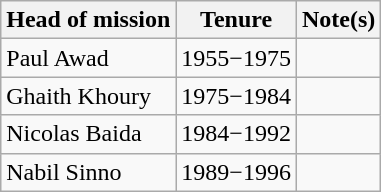<table class=wikitable>
<tr>
<th>Head of mission</th>
<th>Tenure</th>
<th>Note(s)</th>
</tr>
<tr>
<td>Paul Awad</td>
<td>1955−1975</td>
<td></td>
</tr>
<tr>
<td>Ghaith Khoury</td>
<td>1975−1984</td>
<td></td>
</tr>
<tr>
<td>Nicolas Baida</td>
<td>1984−1992</td>
<td></td>
</tr>
<tr>
<td>Nabil Sinno</td>
<td>1989−1996</td>
<td></td>
</tr>
</table>
